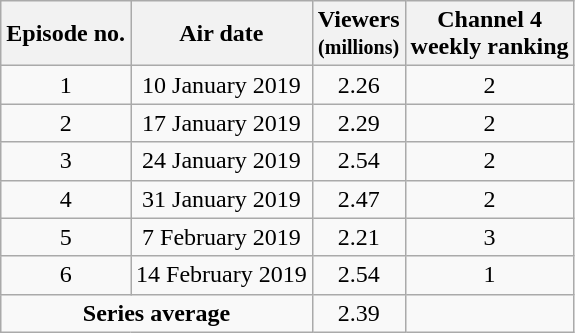<table class="wikitable" style="text-align:center;">
<tr>
<th>Episode no.</th>
<th>Air date</th>
<th>Viewers<br><small>(millions)</small></th>
<th>Channel 4<br>weekly ranking</th>
</tr>
<tr>
<td>1</td>
<td>10 January 2019</td>
<td>2.26</td>
<td>2</td>
</tr>
<tr>
<td>2</td>
<td>17 January 2019</td>
<td>2.29</td>
<td>2</td>
</tr>
<tr>
<td>3</td>
<td>24 January 2019</td>
<td>2.54</td>
<td>2</td>
</tr>
<tr>
<td>4</td>
<td>31 January 2019</td>
<td>2.47</td>
<td>2</td>
</tr>
<tr>
<td>5</td>
<td>7 February 2019</td>
<td>2.21</td>
<td>3</td>
</tr>
<tr>
<td>6</td>
<td>14 February 2019</td>
<td>2.54</td>
<td>1</td>
</tr>
<tr>
<td colspan=2><strong>Series average</strong></td>
<td>2.39</td>
<td></td>
</tr>
</table>
